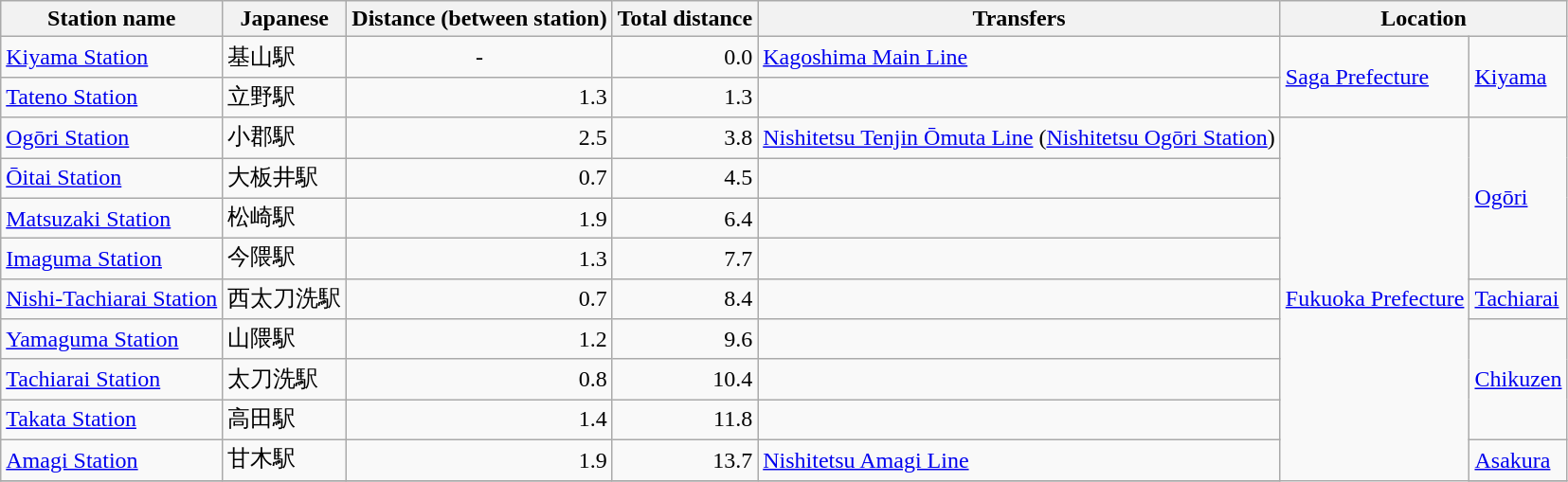<table class="wikitable">
<tr>
<th>Station name</th>
<th>Japanese</th>
<th>Distance (between station)</th>
<th>Total distance</th>
<th>Transfers</th>
<th colspan="2">Location</th>
</tr>
<tr>
<td><a href='#'>Kiyama Station</a></td>
<td>基山駅</td>
<td style="text-align:center;">-</td>
<td style="text-align:right;">0.0</td>
<td><a href='#'>Kagoshima Main Line</a></td>
<td rowspan="2"><a href='#'>Saga Prefecture</a></td>
<td rowspan="2"><a href='#'>Kiyama</a></td>
</tr>
<tr>
<td><a href='#'>Tateno Station</a></td>
<td>立野駅</td>
<td style="text-align:right;">1.3</td>
<td style="text-align:right;">1.3</td>
<td> </td>
</tr>
<tr>
<td><a href='#'>Ogōri Station</a></td>
<td>小郡駅</td>
<td style="text-align:right;">2.5</td>
<td style="text-align:right;">3.8</td>
<td><a href='#'>Nishitetsu Tenjin Ōmuta Line</a> (<a href='#'>Nishitetsu Ogōri Station</a>)</td>
<td rowspan="19"><a href='#'>Fukuoka Prefecture</a></td>
<td rowspan="4"><a href='#'>Ogōri</a></td>
</tr>
<tr>
<td><a href='#'>Ōitai Station</a></td>
<td>大板井駅</td>
<td style="text-align:right;">0.7</td>
<td style="text-align:right;">4.5</td>
<td> </td>
</tr>
<tr>
<td><a href='#'>Matsuzaki Station</a></td>
<td>松崎駅</td>
<td style="text-align:right;">1.9</td>
<td style="text-align:right;">6.4</td>
<td> </td>
</tr>
<tr>
<td><a href='#'>Imaguma Station</a></td>
<td>今隈駅</td>
<td style="text-align:right;">1.3</td>
<td style="text-align:right;">7.7</td>
<td> </td>
</tr>
<tr>
<td><a href='#'>Nishi-Tachiarai Station</a></td>
<td>西太刀洗駅</td>
<td style="text-align:right;">0.7</td>
<td style="text-align:right;">8.4</td>
<td> </td>
<td><a href='#'>Tachiarai</a></td>
</tr>
<tr>
<td><a href='#'>Yamaguma Station</a></td>
<td>山隈駅</td>
<td style="text-align:right;">1.2</td>
<td style="text-align:right;">9.6</td>
<td> </td>
<td rowspan="3"><a href='#'>Chikuzen</a></td>
</tr>
<tr>
<td><a href='#'>Tachiarai Station</a></td>
<td>太刀洗駅</td>
<td style="text-align:right;">0.8</td>
<td style="text-align:right;">10.4</td>
<td> </td>
</tr>
<tr>
<td><a href='#'>Takata Station</a></td>
<td>高田駅</td>
<td style="text-align:right;">1.4</td>
<td style="text-align:right;">11.8</td>
<td> </td>
</tr>
<tr>
<td><a href='#'>Amagi Station</a></td>
<td>甘木駅</td>
<td style="text-align:right;">1.9</td>
<td style="text-align:right;">13.7</td>
<td><a href='#'>Nishitetsu Amagi Line</a></td>
<td><a href='#'>Asakura</a></td>
</tr>
<tr>
</tr>
</table>
